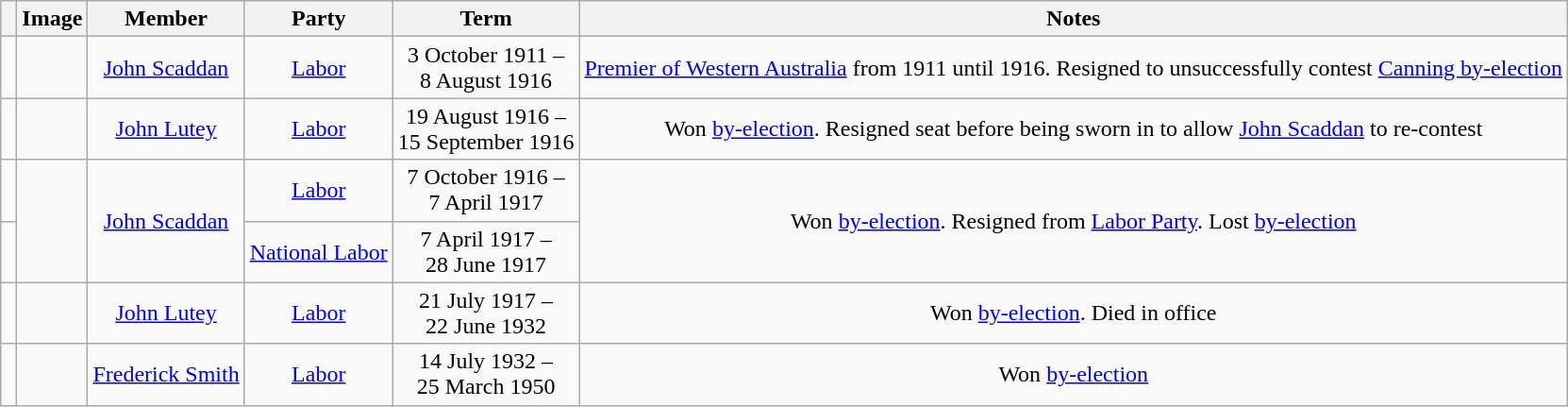<table class="wikitable" style="text-align:center">
<tr>
<th></th>
<th>Image</th>
<th>Member</th>
<th>Party</th>
<th>Term</th>
<th>Notes</th>
</tr>
<tr>
<td> </td>
<td></td>
<td><a href='#'>John Scaddan</a></td>
<td><a href='#'>Labor</a></td>
<td>3 October 1911 –<br> 8 August 1916</td>
<td><a href='#'>Premier of Western Australia</a> from 1911 until 1916. Resigned to unsuccessfully contest <a href='#'>Canning by-election</a></td>
</tr>
<tr>
<td> </td>
<td></td>
<td><a href='#'>John Lutey</a></td>
<td><a href='#'>Labor</a></td>
<td>19 August 1916 –<br>15 September 1916</td>
<td>Won <a href='#'>by-election</a>. Resigned seat before being sworn in to allow <a href='#'>John Scaddan</a> to re-contest</td>
</tr>
<tr>
<td> </td>
<td rowspan="2"></td>
<td rowspan="2"><a href='#'>John Scaddan</a></td>
<td><a href='#'>Labor</a></td>
<td>7 October 1916 –<br>7 April 1917</td>
<td rowspan="2">Won <a href='#'>by-election</a>. Resigned from <a href='#'>Labor Party</a>. Lost <a href='#'>by-election</a></td>
</tr>
<tr>
<td> </td>
<td><a href='#'>National Labor</a></td>
<td>7 April 1917 –<br> 28 June 1917</td>
</tr>
<tr>
<td> </td>
<td></td>
<td><a href='#'>John Lutey</a></td>
<td><a href='#'>Labor</a></td>
<td>21 July 1917 –<br>22 June 1932</td>
<td>Won <a href='#'>by-election</a>. Died in office</td>
</tr>
<tr>
<td> </td>
<td></td>
<td><a href='#'>Frederick Smith</a></td>
<td><a href='#'>Labor</a></td>
<td>14 July 1932 –<br>25 March 1950</td>
<td>Won <a href='#'>by-election</a></td>
</tr>
</table>
